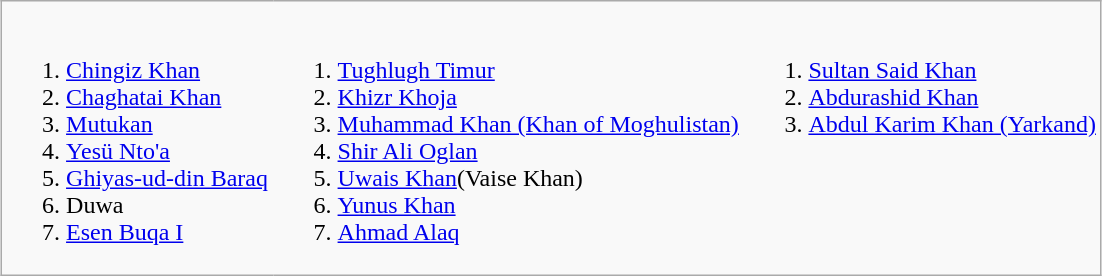<table class="wikitable" style="margin:1em auto 1em auto; page-break-inside:avoid">
<tr valign="top">
<td style="border:none;"><ol><br><li><a href='#'>Chingiz Khan</a></li>
<li><a href='#'>Chaghatai Khan</a></li>
<li><a href='#'>Mutukan</a></li>
<li><a href='#'>Yesü Nto'a</a></li>
<li><a href='#'>Ghiyas-ud-din Baraq</a></li>
<li>Duwa</li>
<li><a href='#'>Esen Buqa I</a></li>
</ol></td>
<td style="border:none"><ol><br><li><a href='#'>Tughlugh Timur</a></li>
<li><a href='#'>Khizr Khoja</a></li>
<li><a href='#'>Muhammad Khan (Khan of Moghulistan)</a></li>
<li><a href='#'>Shir Ali Oglan</a></li>
<li><a href='#'>Uwais Khan</a>(Vaise Khan)</li>
<li><a href='#'>Yunus Khan</a></li>
<li><a href='#'>Ahmad Alaq</a></li>
</ol></td>
<td style="border:none"><ol><br><li><a href='#'>Sultan Said Khan</a></li>
<li><a href='#'>Abdurashid Khan</a></li>
<li><a href='#'>Abdul Karim Khan (Yarkand)</a></li>
</ol></td>
</tr>
</table>
